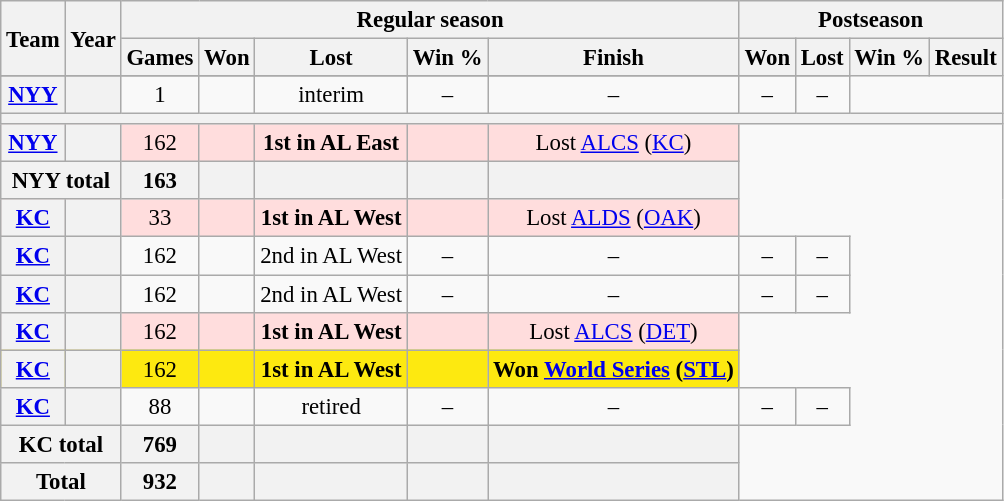<table class="wikitable" style="font-size: 95%; text-align:center;">
<tr>
<th rowspan="2">Team</th>
<th rowspan="2">Year</th>
<th colspan="5">Regular season</th>
<th colspan="4">Postseason</th>
</tr>
<tr>
<th>Games</th>
<th>Won</th>
<th>Lost</th>
<th>Win %</th>
<th>Finish</th>
<th>Won</th>
<th>Lost</th>
<th>Win %</th>
<th>Result</th>
</tr>
<tr>
</tr>
<tr>
<th><a href='#'>NYY</a></th>
<th></th>
<td>1</td>
<td></td>
<td>interim</td>
<td>–</td>
<td>–</td>
<td>–</td>
<td>–</td>
</tr>
<tr>
<th colspan="11"></th>
</tr>
<tr style="background:#fdd">
<th><a href='#'>NYY</a></th>
<th></th>
<td>162</td>
<td></td>
<td><strong>1st in AL East</strong></td>
<td></td>
<td>Lost <a href='#'>ALCS</a> (<a href='#'>KC</a>)</td>
</tr>
<tr>
<th colspan="2">NYY total</th>
<th>163</th>
<th></th>
<th></th>
<th></th>
<th></th>
</tr>
<tr style="background:#fdd">
<th><a href='#'>KC</a></th>
<th></th>
<td>33</td>
<td></td>
<td><strong>1st in AL West</strong></td>
<td></td>
<td>Lost <a href='#'>ALDS</a> (<a href='#'>OAK</a>)</td>
</tr>
<tr>
<th><a href='#'>KC</a></th>
<th></th>
<td>162</td>
<td></td>
<td>2nd in AL West</td>
<td>–</td>
<td>–</td>
<td>–</td>
<td>–</td>
</tr>
<tr>
<th><a href='#'>KC</a></th>
<th></th>
<td>162</td>
<td></td>
<td>2nd in AL West</td>
<td>–</td>
<td>–</td>
<td>–</td>
<td>–</td>
</tr>
<tr style="background:#fdd">
<th><a href='#'>KC</a></th>
<th></th>
<td>162</td>
<td></td>
<td><strong>1st in AL West</strong></td>
<td></td>
<td>Lost <a href='#'>ALCS</a> (<a href='#'>DET</a>)</td>
</tr>
<tr style="background:#fde910">
<th><a href='#'>KC</a></th>
<th></th>
<td>162</td>
<td></td>
<td><strong>1st in AL West</strong></td>
<td></td>
<td><strong>Won <a href='#'>World Series</a> (<a href='#'>STL</a>)</strong></td>
</tr>
<tr>
<th><a href='#'>KC</a></th>
<th></th>
<td>88</td>
<td></td>
<td>retired</td>
<td>–</td>
<td>–</td>
<td>–</td>
<td>–</td>
</tr>
<tr>
<th colspan="2">KC total</th>
<th>769</th>
<th></th>
<th></th>
<th></th>
<th></th>
</tr>
<tr>
<th colspan="2">Total</th>
<th>932</th>
<th></th>
<th></th>
<th></th>
<th></th>
</tr>
</table>
